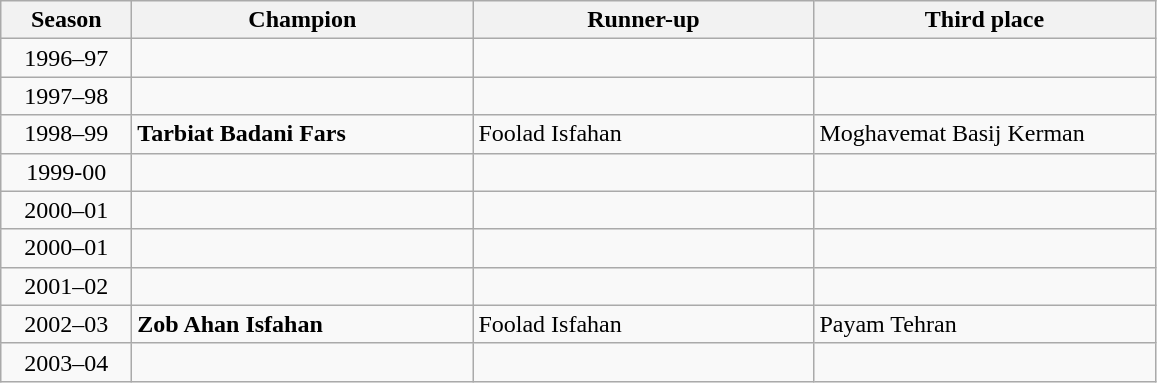<table class="wikitable">
<tr>
<th width="80">Season</th>
<th width="220">Champion</th>
<th width="220">Runner-up</th>
<th width="220">Third place</th>
</tr>
<tr>
<td align="center">1996–97</td>
<td></td>
<td></td>
<td></td>
</tr>
<tr>
<td align="center">1997–98</td>
<td></td>
<td></td>
<td></td>
</tr>
<tr>
<td align="center">1998–99</td>
<td><strong>Tarbiat Badani Fars</strong></td>
<td>Foolad Isfahan</td>
<td>Moghavemat Basij Kerman</td>
</tr>
<tr>
<td align="center">1999-00</td>
<td></td>
<td></td>
<td></td>
</tr>
<tr>
<td align="center">2000–01</td>
<td></td>
<td></td>
<td></td>
</tr>
<tr>
<td align="center">2000–01</td>
<td></td>
<td></td>
<td></td>
</tr>
<tr>
<td align="center">2001–02</td>
<td></td>
<td></td>
<td></td>
</tr>
<tr>
<td align="center">2002–03</td>
<td><strong>Zob Ahan Isfahan</strong></td>
<td>Foolad Isfahan</td>
<td>Payam Tehran</td>
</tr>
<tr>
<td align="center">2003–04</td>
<td></td>
<td></td>
<td></td>
</tr>
</table>
